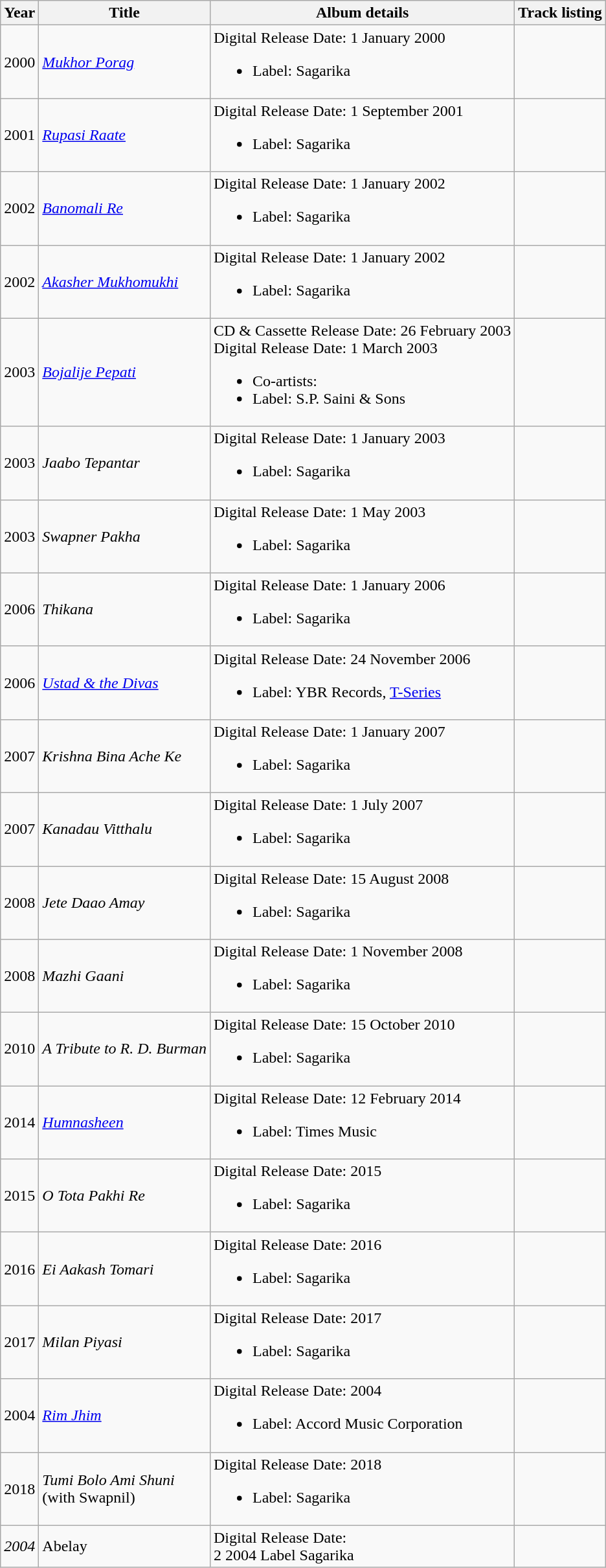<table class="wikitable">
<tr>
<th>Year</th>
<th>Title</th>
<th>Album details</th>
<th>Track listing</th>
</tr>
<tr>
<td>2000</td>
<td><em><a href='#'>Mukhor Porag</a></em></td>
<td>Digital Release Date: 1 January 2000<br><ul><li>Label: Sagarika</li></ul></td>
<td></td>
</tr>
<tr>
<td>2001</td>
<td><em><a href='#'>Rupasi Raate</a></em></td>
<td>Digital Release Date: 1 September 2001<br><ul><li>Label: Sagarika</li></ul></td>
<td></td>
</tr>
<tr>
<td>2002</td>
<td><em><a href='#'>Banomali Re</a></em></td>
<td>Digital Release Date: 1 January 2002<br><ul><li>Label: Sagarika</li></ul></td>
<td></td>
</tr>
<tr>
<td>2002</td>
<td><em><a href='#'>Akasher Mukhomukhi</a></em></td>
<td>Digital Release Date: 1 January 2002<br><ul><li>Label: Sagarika</li></ul></td>
<td></td>
</tr>
<tr>
<td>2003</td>
<td><em><a href='#'>Bojalije Pepati</a></em></td>
<td>CD & Cassette Release Date: 26 February 2003 <br> Digital Release Date: 1 March 2003<br><ul><li>Co-artists: </li><li>Label: S.P. Saini & Sons</li></ul></td>
<td></td>
</tr>
<tr>
<td>2003</td>
<td><em>Jaabo Tepantar</em></td>
<td>Digital Release Date: 1 January 2003<br><ul><li>Label: Sagarika</li></ul></td>
<td></td>
</tr>
<tr>
<td>2003</td>
<td><em>Swapner Pakha</em></td>
<td>Digital Release Date: 1 May 2003<br><ul><li>Label: Sagarika</li></ul></td>
<td><br></td>
</tr>
<tr>
<td>2006</td>
<td><em>Thikana</em></td>
<td>Digital Release Date: 1 January 2006<br><ul><li>Label: Sagarika</li></ul></td>
<td><br></td>
</tr>
<tr>
<td>2006</td>
<td><em><a href='#'>Ustad & the Divas</a></em></td>
<td>Digital Release Date: 24 November 2006<br><ul><li>Label: YBR Records, <a href='#'>T-Series</a></li></ul></td>
<td></td>
</tr>
<tr>
<td>2007</td>
<td><em>Krishna Bina Ache Ke</em></td>
<td>Digital Release Date: 1 January 2007<br><ul><li>Label: Sagarika</li></ul></td>
<td><br></td>
</tr>
<tr>
<td>2007</td>
<td><em>Kanadau Vitthalu</em></td>
<td>Digital Release Date: 1 July 2007<br><ul><li>Label: Sagarika</li></ul></td>
<td><br></td>
</tr>
<tr>
<td>2008</td>
<td><em>Jete Daao Amay</em></td>
<td>Digital Release Date: 15 August 2008<br><ul><li>Label: Sagarika</li></ul></td>
<td><br></td>
</tr>
<tr>
<td>2008</td>
<td><em>Mazhi Gaani</em></td>
<td>Digital Release Date: 1 November 2008<br><ul><li>Label: Sagarika</li></ul></td>
<td></td>
</tr>
<tr>
<td>2010</td>
<td><em>A Tribute to R. D. Burman</em></td>
<td>Digital Release Date: 15 October 2010<br><ul><li>Label: Sagarika</li></ul></td>
<td><br></td>
</tr>
<tr>
<td>2014</td>
<td><em><a href='#'>Humnasheen</a></em></td>
<td>Digital Release Date: 12 February 2014<br><ul><li>Label: Times Music</li></ul></td>
<td></td>
</tr>
<tr>
<td>2015</td>
<td><em>O Tota Pakhi Re</em></td>
<td>Digital Release Date: 2015<br><ul><li>Label: Sagarika</li></ul></td>
<td><br></td>
</tr>
<tr>
<td>2016</td>
<td><em>Ei Aakash Tomari</em></td>
<td>Digital Release Date: 2016<br><ul><li>Label: Sagarika</li></ul></td>
<td><br></td>
</tr>
<tr>
<td>2017</td>
<td><em>Milan Piyasi</em></td>
<td>Digital Release Date: 2017<br><ul><li>Label: Sagarika</li></ul></td>
<td><br></td>
</tr>
<tr>
<td>2004</td>
<td><em><a href='#'>Rim Jhim</a></em></td>
<td>Digital Release Date: 2004<br><ul><li>Label: Accord Music Corporation</li></ul></td>
<td><br></td>
</tr>
<tr>
<td>2018</td>
<td><em>Tumi Bolo Ami Shuni</em> <br>(with Swapnil)</td>
<td>Digital Release Date: 2018<br><ul><li>Label: Sagarika</li></ul></td>
<td><br></td>
</tr>
<tr>
<td><em>2004</em></td>
<td>Abelay</td>
<td>Digital Release Date:<br>2
2004
Label Sagarika</td>
</tr>
</table>
